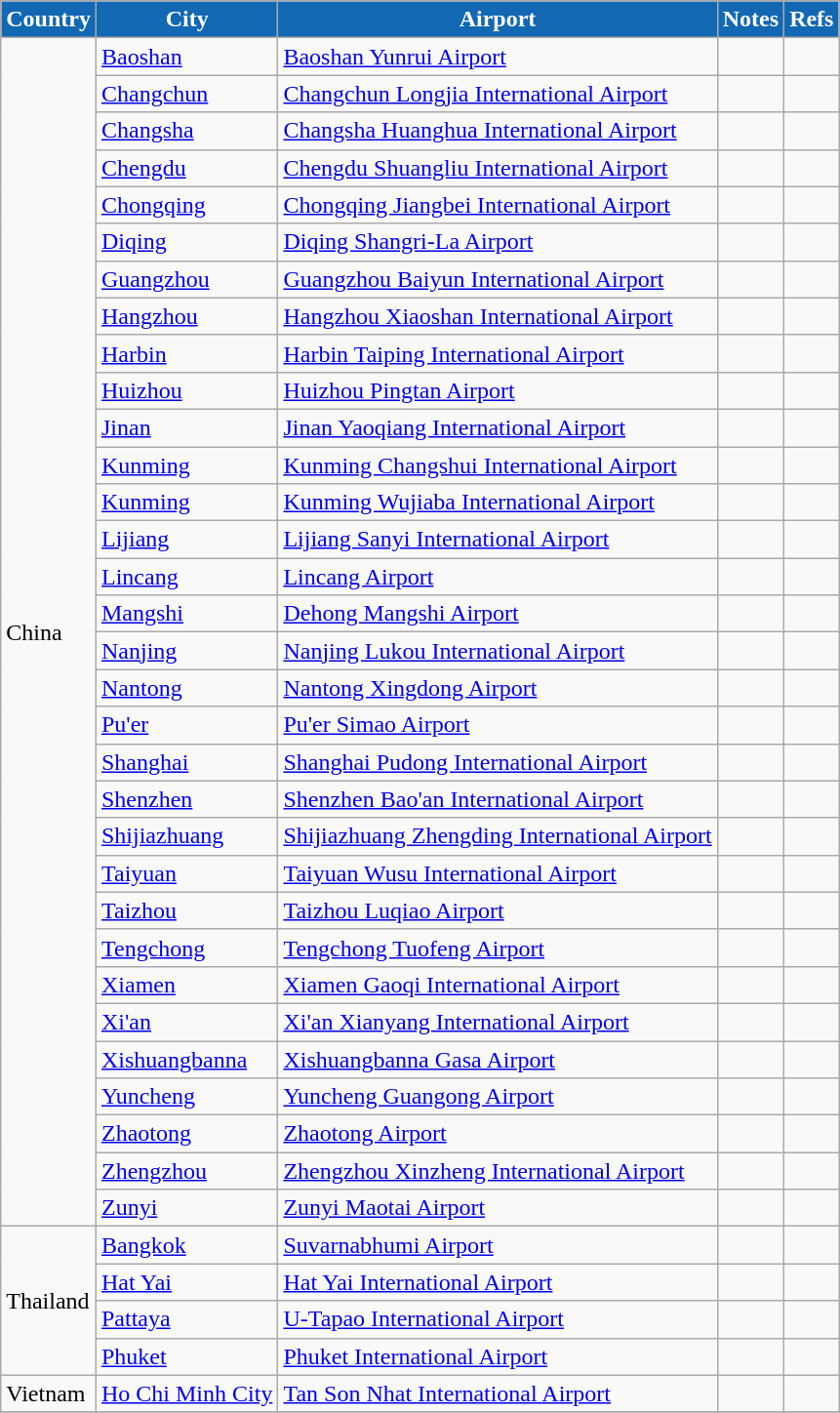<table class="sortable wikitable">
<tr>
<th style="background-color:#1268B3;color: white">Country</th>
<th style="background-color:#1268B3;color: white">City</th>
<th style="background-color:#1268B3;color: white">Airport</th>
<th style="background-color:#1268B3;color: white" class="unsortable">Notes</th>
<th style="background-color:#1268B3;color: white" class="unsortable">Refs</th>
</tr>
<tr>
<td rowspan="32">China</td>
<td><a href='#'>Baoshan</a></td>
<td><a href='#'>Baoshan Yunrui Airport</a></td>
<td align=center></td>
<td align=center></td>
</tr>
<tr>
<td><a href='#'>Changchun</a></td>
<td><a href='#'>Changchun Longjia International Airport</a></td>
<td align=center></td>
<td align=center></td>
</tr>
<tr>
<td><a href='#'>Changsha</a></td>
<td><a href='#'>Changsha Huanghua International Airport</a></td>
<td align=center></td>
<td align=center></td>
</tr>
<tr>
<td><a href='#'>Chengdu</a></td>
<td><a href='#'>Chengdu Shuangliu International Airport</a></td>
<td align=center></td>
<td align=center></td>
</tr>
<tr>
<td><a href='#'>Chongqing</a></td>
<td><a href='#'>Chongqing Jiangbei International Airport</a></td>
<td align=center></td>
<td align=center></td>
</tr>
<tr>
<td><a href='#'>Diqing</a></td>
<td><a href='#'>Diqing Shangri-La Airport</a></td>
<td align=center></td>
<td align=center></td>
</tr>
<tr>
<td><a href='#'>Guangzhou</a></td>
<td><a href='#'>Guangzhou Baiyun International Airport</a></td>
<td align=center></td>
<td align=center></td>
</tr>
<tr>
<td><a href='#'>Hangzhou</a></td>
<td><a href='#'>Hangzhou Xiaoshan International Airport</a></td>
<td align=center></td>
<td align=center></td>
</tr>
<tr>
<td><a href='#'>Harbin</a></td>
<td><a href='#'>Harbin Taiping International Airport</a></td>
<td align=center></td>
<td align=center></td>
</tr>
<tr>
<td><a href='#'>Huizhou</a></td>
<td><a href='#'>Huizhou Pingtan Airport</a></td>
<td align=center></td>
<td align=center></td>
</tr>
<tr>
<td><a href='#'>Jinan</a></td>
<td><a href='#'>Jinan Yaoqiang International Airport</a></td>
<td align=center></td>
<td align=center></td>
</tr>
<tr>
<td><a href='#'>Kunming</a></td>
<td><a href='#'>Kunming Changshui International Airport</a></td>
<td></td>
<td align=center></td>
</tr>
<tr>
<td><a href='#'>Kunming</a></td>
<td><a href='#'>Kunming Wujiaba International Airport</a></td>
<td></td>
<td align=center></td>
</tr>
<tr>
<td><a href='#'>Lijiang</a></td>
<td><a href='#'>Lijiang Sanyi International Airport</a></td>
<td align=center></td>
<td align=center></td>
</tr>
<tr>
<td><a href='#'>Lincang</a></td>
<td><a href='#'>Lincang Airport</a></td>
<td align=center></td>
<td align=center></td>
</tr>
<tr>
<td><a href='#'>Mangshi</a></td>
<td><a href='#'>Dehong Mangshi Airport</a></td>
<td align=center></td>
<td align=center></td>
</tr>
<tr>
<td><a href='#'>Nanjing</a></td>
<td><a href='#'>Nanjing Lukou International Airport</a></td>
<td align=center></td>
<td align=center></td>
</tr>
<tr>
<td><a href='#'>Nantong</a></td>
<td><a href='#'>Nantong Xingdong Airport</a></td>
<td align=center></td>
<td align=center></td>
</tr>
<tr>
<td><a href='#'>Pu'er</a></td>
<td><a href='#'>Pu'er Simao Airport</a></td>
<td align=center></td>
<td align=center></td>
</tr>
<tr>
<td><a href='#'>Shanghai</a></td>
<td><a href='#'>Shanghai Pudong International Airport</a></td>
<td align=center></td>
<td align=center></td>
</tr>
<tr>
<td><a href='#'>Shenzhen</a></td>
<td><a href='#'>Shenzhen Bao'an International Airport</a></td>
<td align=center></td>
<td align=center></td>
</tr>
<tr>
<td><a href='#'>Shijiazhuang</a></td>
<td><a href='#'>Shijiazhuang Zhengding International Airport</a></td>
<td align=center></td>
<td align=center></td>
</tr>
<tr>
<td><a href='#'>Taiyuan</a></td>
<td><a href='#'>Taiyuan Wusu International Airport</a></td>
<td align=center></td>
<td align=center></td>
</tr>
<tr>
<td><a href='#'>Taizhou</a></td>
<td><a href='#'>Taizhou Luqiao Airport</a></td>
<td align=center></td>
<td align=center></td>
</tr>
<tr>
<td><a href='#'>Tengchong</a></td>
<td><a href='#'>Tengchong Tuofeng Airport</a></td>
<td align=center></td>
<td align=center></td>
</tr>
<tr>
<td><a href='#'>Xiamen</a></td>
<td><a href='#'>Xiamen Gaoqi International Airport</a></td>
<td align=center></td>
<td align=center></td>
</tr>
<tr>
<td><a href='#'>Xi'an</a></td>
<td><a href='#'>Xi'an Xianyang International Airport</a></td>
<td align=center></td>
<td align=center></td>
</tr>
<tr>
<td><a href='#'>Xishuangbanna</a></td>
<td><a href='#'>Xishuangbanna Gasa Airport</a></td>
<td align=center></td>
<td align=center></td>
</tr>
<tr>
<td><a href='#'>Yuncheng</a></td>
<td><a href='#'>Yuncheng Guangong Airport</a></td>
<td align=center></td>
<td align=center></td>
</tr>
<tr>
<td><a href='#'>Zhaotong</a></td>
<td><a href='#'>Zhaotong Airport</a></td>
<td align=center></td>
<td align=center></td>
</tr>
<tr>
<td><a href='#'>Zhengzhou</a></td>
<td><a href='#'>Zhengzhou Xinzheng International Airport</a></td>
<td align=center></td>
<td align=center></td>
</tr>
<tr>
<td><a href='#'>Zunyi</a></td>
<td><a href='#'>Zunyi Maotai Airport</a></td>
<td align=center></td>
<td align=center></td>
</tr>
<tr>
<td rowspan="4">Thailand</td>
<td><a href='#'>Bangkok</a></td>
<td><a href='#'>Suvarnabhumi Airport</a></td>
<td align=center></td>
<td align=center></td>
</tr>
<tr>
<td><a href='#'>Hat Yai</a></td>
<td><a href='#'>Hat Yai International Airport</a></td>
<td align=center></td>
<td align=center></td>
</tr>
<tr>
<td><a href='#'>Pattaya</a></td>
<td><a href='#'>U-Tapao International Airport</a></td>
<td align=center></td>
<td align=center></td>
</tr>
<tr>
<td><a href='#'>Phuket</a></td>
<td><a href='#'>Phuket International Airport</a></td>
<td align=center></td>
<td align=center></td>
</tr>
<tr>
<td>Vietnam</td>
<td><a href='#'>Ho Chi Minh City</a></td>
<td><a href='#'>Tan Son Nhat International Airport</a></td>
<td></td>
<td align=center></td>
</tr>
<tr>
</tr>
</table>
